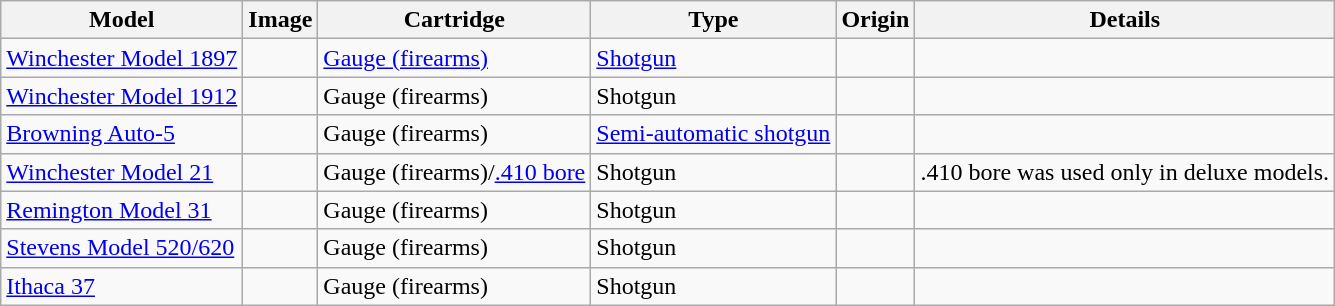<table class="wikitable">
<tr>
<th>Model</th>
<th>Image</th>
<th>Cartridge</th>
<th>Type</th>
<th>Origin</th>
<th>Details</th>
</tr>
<tr>
<td><a href='#'>Winchester Model 1897</a></td>
<td></td>
<td><a href='#'>Gauge (firearms)</a></td>
<td><a href='#'>Shotgun</a></td>
<td></td>
<td></td>
</tr>
<tr>
<td><a href='#'>Winchester Model 1912</a></td>
<td></td>
<td>Gauge (firearms)</td>
<td>Shotgun</td>
<td></td>
<td></td>
</tr>
<tr>
<td><a href='#'>Browning Auto-5</a></td>
<td></td>
<td>Gauge (firearms)</td>
<td><a href='#'>Semi-automatic shotgun</a></td>
<td></td>
<td></td>
</tr>
<tr>
<td><a href='#'>Winchester Model 21</a></td>
<td></td>
<td>Gauge (firearms)/<a href='#'>.410 bore</a></td>
<td>Shotgun</td>
<td></td>
<td>.410 bore was used only in deluxe models.</td>
</tr>
<tr>
<td><a href='#'>Remington Model 31</a></td>
<td></td>
<td>Gauge (firearms)</td>
<td>Shotgun</td>
<td></td>
<td></td>
</tr>
<tr>
<td><a href='#'>Stevens Model 520/620</a></td>
<td></td>
<td>Gauge (firearms)</td>
<td>Shotgun</td>
<td></td>
<td></td>
</tr>
<tr>
<td><a href='#'>Ithaca 37</a></td>
<td></td>
<td>Gauge (firearms)</td>
<td>Shotgun</td>
<td></td>
<td></td>
</tr>
</table>
